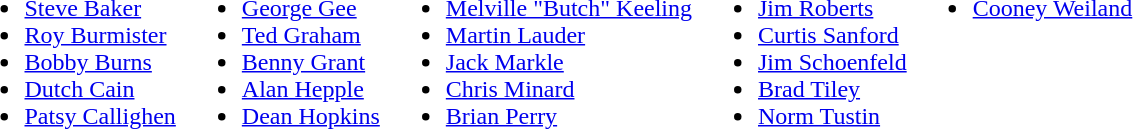<table>
<tr ---->
<td VALIGN="TOP"><br><ul><li><a href='#'>Steve Baker</a></li><li><a href='#'>Roy Burmister</a></li><li><a href='#'>Bobby Burns</a></li><li><a href='#'>Dutch Cain</a></li><li><a href='#'>Patsy Callighen</a></li></ul></td>
<td VALIGN="TOP"><br><ul><li><a href='#'>George Gee</a></li><li><a href='#'>Ted Graham</a></li><li><a href='#'>Benny Grant</a></li><li><a href='#'>Alan Hepple</a></li><li><a href='#'>Dean Hopkins</a></li></ul></td>
<td VALIGN="TOP"><br><ul><li><a href='#'>Melville "Butch" Keeling</a></li><li><a href='#'>Martin Lauder</a></li><li><a href='#'>Jack Markle</a></li><li><a href='#'>Chris Minard</a></li><li><a href='#'>Brian Perry</a></li></ul></td>
<td VALIGN="TOP"><br><ul><li><a href='#'>Jim Roberts</a></li><li><a href='#'>Curtis Sanford</a></li><li><a href='#'>Jim Schoenfeld</a></li><li><a href='#'>Brad Tiley</a></li><li><a href='#'>Norm Tustin</a></li></ul></td>
<td VALIGN="TOP"><br><ul><li><a href='#'>Cooney Weiland</a></li></ul></td>
</tr>
</table>
